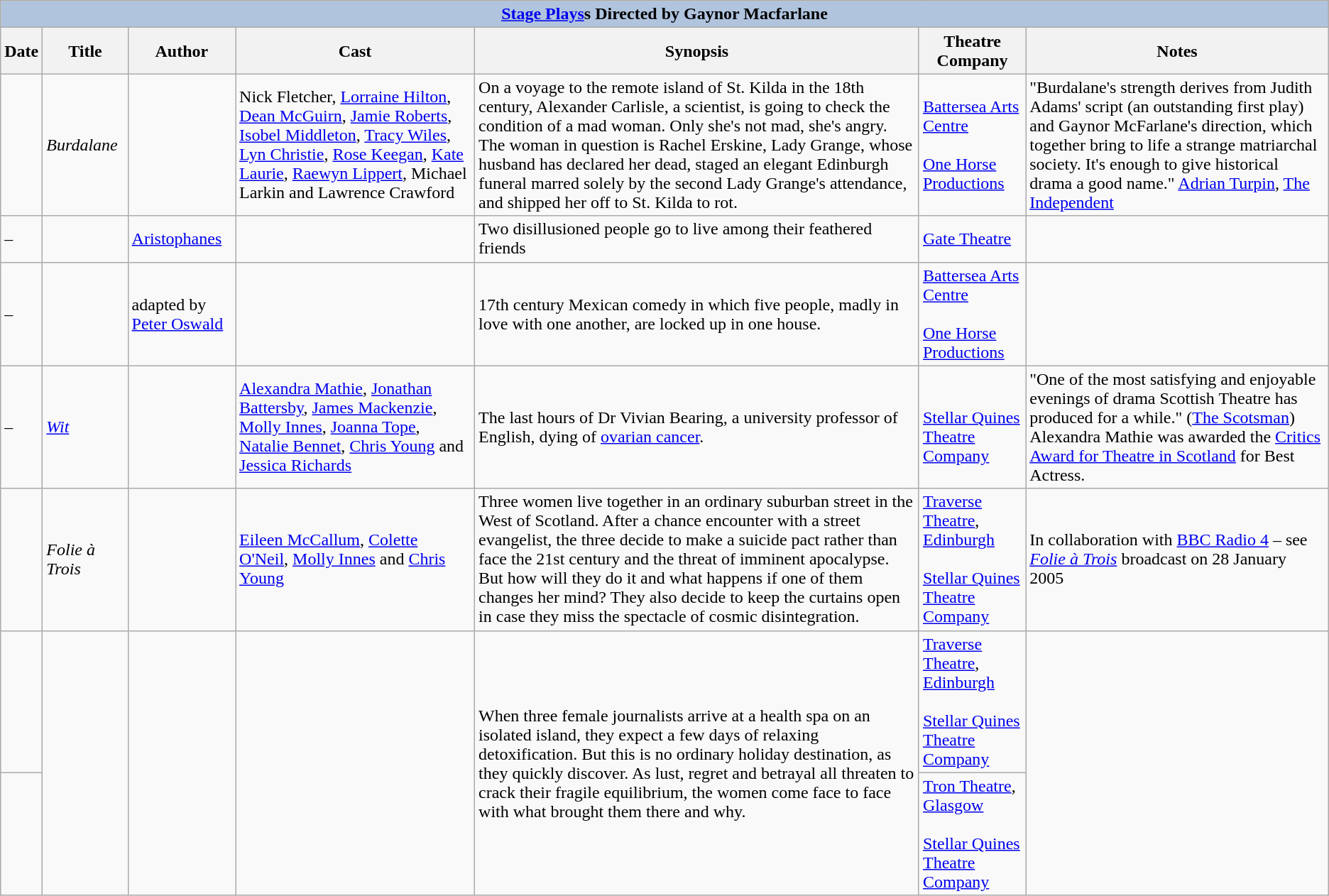<table class="wikitable sortable">
<tr align="center">
<th colspan=7 style="background:#B0C4DE;"><a href='#'>Stage Plays</a>s Directed by Gaynor Macfarlane</th>
</tr>
<tr align="center">
<th>Date</th>
<th>Title</th>
<th>Author</th>
<th class="unsortable">Cast</th>
<th class="unsortable">Synopsis</th>
<th>Theatre<br>Company</th>
<th class="unsortable">Notes<br></th>
</tr>
<tr id="Burdalane">
<td></td>
<td><em>Burdalane</em> </td>
<td></td>
<td>Nick Fletcher, <a href='#'>Lorraine Hilton</a>, <a href='#'>Dean McGuirn</a>, <a href='#'>Jamie Roberts</a>, <a href='#'>Isobel Middleton</a>, <a href='#'>Tracy Wiles</a>, <a href='#'>Lyn Christie</a>, <a href='#'>Rose Keegan</a>, <a href='#'>Kate Laurie</a>, <a href='#'>Raewyn Lippert</a>, Michael Larkin and Lawrence Crawford</td>
<td>On a voyage to the remote island of St. Kilda in the 18th century, Alexander Carlisle, a scientist, is going to check the condition of a mad woman. Only she's not mad, she's angry. The woman in question is Rachel Erskine, Lady Grange, whose husband has declared her dead, staged an elegant Edinburgh funeral marred solely by the second Lady Grange's attendance, and shipped her off to St. Kilda to rot.</td>
<td><a href='#'>Battersea Arts Centre</a><br><br><a href='#'>One Horse Productions</a></td>
<td>"Burdalane's strength derives from Judith Adams' script (an outstanding first play) and Gaynor McFarlane's direction, which together bring to life a strange matriarchal society. It's enough to give historical drama a good name." <a href='#'>Adrian Turpin</a>, <a href='#'>The Independent</a></td>
</tr>
<tr id="The Birds">
<td> – </td>
<td><em></em></td>
<td><a href='#'>Aristophanes</a></td>
<td></td>
<td>Two disillusioned people go to live among their feathered friends</td>
<td><a href='#'>Gate Theatre</a></td>
<td></td>
</tr>
<tr id="The House of Desires">
<td> – </td>
<td><em></em></td>
<td> adapted by <a href='#'>Peter Oswald</a></td>
<td></td>
<td>17th century Mexican comedy in which five people, madly in love with one another, are locked up in one house.</td>
<td><a href='#'>Battersea Arts Centre</a><br><br><a href='#'>One Horse Productions</a></td>
<td></td>
</tr>
<tr id="Wit (theatre)">
<td> – </td>
<td><em><a href='#'>Wit</a></em> </td>
<td></td>
<td><a href='#'>Alexandra Mathie</a>, <a href='#'>Jonathan Battersby</a>, <a href='#'>James Mackenzie</a>, <a href='#'>Molly Innes</a>, <a href='#'>Joanna Tope</a>, <a href='#'>Natalie Bennet</a>, <a href='#'>Chris Young</a> and <a href='#'>Jessica Richards</a></td>
<td>The last hours of Dr Vivian Bearing, a university professor of English, dying of <a href='#'>ovarian cancer</a>.</td>
<td><br><a href='#'>Stellar Quines Theatre Company</a></td>
<td>"One of the most satisfying and enjoyable evenings of drama Scottish Theatre has produced for a while." (<a href='#'>The Scotsman</a>) <br>Alexandra Mathie was awarded the <a href='#'>Critics Award for Theatre in Scotland</a> for Best Actress.</td>
</tr>
<tr id="Folie à Trois (theatre)">
<td></td>
<td><em>Folie à Trois</em> </td>
<td></td>
<td><a href='#'>Eileen McCallum</a>, <a href='#'>Colette O'Neil</a>, <a href='#'>Molly Innes</a> and <a href='#'>Chris Young</a></td>
<td>Three women live together in an ordinary suburban street in the West of Scotland. After a chance encounter with a street evangelist, the three decide to make a suicide pact rather than face the 21st century and the threat of imminent apocalypse. But how will they do it and what happens if one of them changes her mind? They also decide to keep the curtains open in case they miss the spectacle of cosmic disintegration.</td>
<td><a href='#'>Traverse Theatre</a>, <a href='#'>Edinburgh</a><br><br><a href='#'>Stellar Quines Theatre Company</a></td>
<td>In collaboration with <a href='#'>BBC Radio 4</a> – see <em><a href='#'>Folie à Trois</a></em> broadcast on 28 January 2005</td>
</tr>
<tr id="The Past is not a Place">
<td></td>
<td rowspan="2"><em></em> </td>
<td rowspan="2"></td>
<td rowspan="2"></td>
<td rowspan="2">When three female journalists arrive at a health spa on an isolated island, they expect a few days of relaxing detoxification. But this is no ordinary holiday destination, as they quickly discover. As lust, regret and betrayal all threaten to crack their fragile equilibrium, the women come face to face with what brought them there and why.</td>
<td><a href='#'>Traverse Theatre</a>, <a href='#'>Edinburgh</a><br><br><a href='#'>Stellar Quines Theatre Company</a></td>
<td rowspan="2"></td>
</tr>
<tr>
<td></td>
<td><a href='#'>Tron Theatre</a>, <a href='#'>Glasgow</a><br><br><a href='#'>Stellar Quines Theatre Company</a><br></td>
</tr>
</table>
